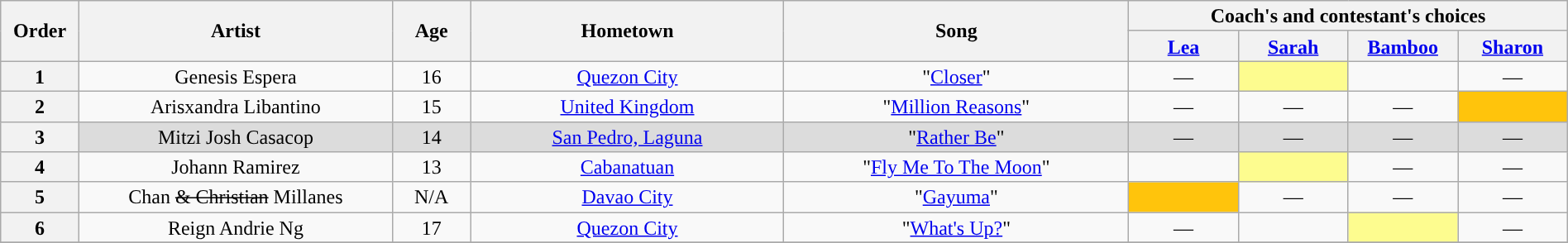<table class="wikitable" style="text-align:center; line-height:17px;width:100%;">
<tr>
<th scope="col" rowspan="2" width="05%">Order</th>
<th scope="col" rowspan="2" width="20%">Artist</th>
<th scope="col" rowspan="2" width="05%">Age</th>
<th scope="col" rowspan="2" width="20%">Hometown</th>
<th scope="col" rowspan="2" width="22%">Song</th>
<th scope="col" colspan="4" width="28%">Coach's and contestant's choices</th>
</tr>
<tr>
<th width="07%"><a href='#'>Lea</a></th>
<th width="07%"><a href='#'>Sarah</a></th>
<th width="07%"><a href='#'>Bamboo</a></th>
<th width="07%"><a href='#'>Sharon</a></th>
</tr>
<tr>
<th>1</th>
<td>Genesis Espera</td>
<td>16</td>
<td><a href='#'>Quezon City</a></td>
<td>"<a href='#'>Closer</a>"</td>
<td>—</td>
<td style="background:#fdfc8f;"><strong></strong></td>
<td><strong></strong></td>
<td>—</td>
</tr>
<tr>
<th>2</th>
<td>Arisxandra Libantino</td>
<td>15</td>
<td><a href='#'>United Kingdom</a></td>
<td>"<a href='#'>Million Reasons</a>"</td>
<td>—</td>
<td>—</td>
<td>—</td>
<td style="background:#FFC40C;"><strong></strong></td>
</tr>
<tr>
<th>3</th>
<td style="background:#DCDCDC;">Mitzi Josh Casacop</td>
<td style="background:#DCDCDC;">14</td>
<td style="background:#DCDCDC;"><a href='#'>San Pedro, Laguna</a></td>
<td style="background:#DCDCDC;">"<a href='#'>Rather Be</a>"</td>
<td style="background:#DCDCDC;">—</td>
<td style="background:#DCDCDC;">—</td>
<td style="background:#DCDCDC;">—</td>
<td style="background:#DCDCDC;">—</td>
</tr>
<tr>
<th>4</th>
<td>Johann Ramirez</td>
<td>13</td>
<td><a href='#'>Cabanatuan</a></td>
<td>"<a href='#'>Fly Me To The Moon</a>"</td>
<td><strong></strong></td>
<td style="background:#fdfc8f;"><strong></strong></td>
<td>—</td>
<td>—</td>
</tr>
<tr>
<th>5</th>
<td>Chan <s>& Christian</s> Millanes</td>
<td>N/A</td>
<td><a href='#'>Davao City</a></td>
<td>"<a href='#'>Gayuma</a>"</td>
<td style="background:#FFC40C;"><strong></strong></td>
<td>—</td>
<td>—</td>
<td>—</td>
</tr>
<tr>
<th>6</th>
<td>Reign Andrie Ng</td>
<td>17</td>
<td><a href='#'>Quezon City</a></td>
<td>"<a href='#'>What's Up?</a>"</td>
<td>—</td>
<td><strong></strong></td>
<td style="background:#fdfc8f;"><strong></strong></td>
<td>—</td>
</tr>
<tr>
</tr>
</table>
